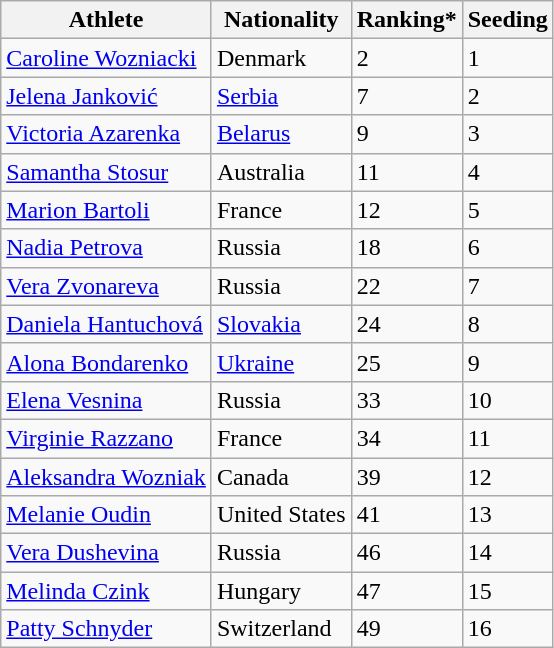<table class="wikitable" border="1">
<tr>
<th>Athlete</th>
<th>Nationality</th>
<th>Ranking*</th>
<th>Seeding</th>
</tr>
<tr>
<td><a href='#'>Caroline Wozniacki</a></td>
<td> Denmark</td>
<td>2</td>
<td>1</td>
</tr>
<tr>
<td><a href='#'>Jelena Janković</a></td>
<td> <a href='#'>Serbia</a></td>
<td>7</td>
<td>2</td>
</tr>
<tr>
<td><a href='#'>Victoria Azarenka</a></td>
<td> <a href='#'>Belarus</a></td>
<td>9</td>
<td>3</td>
</tr>
<tr>
<td><a href='#'>Samantha Stosur</a></td>
<td> Australia</td>
<td>11</td>
<td>4</td>
</tr>
<tr>
<td><a href='#'>Marion Bartoli</a></td>
<td> France</td>
<td>12</td>
<td>5</td>
</tr>
<tr>
<td><a href='#'>Nadia Petrova</a></td>
<td> Russia</td>
<td>18</td>
<td>6</td>
</tr>
<tr>
<td><a href='#'>Vera Zvonareva</a></td>
<td> Russia</td>
<td>22</td>
<td>7</td>
</tr>
<tr>
<td><a href='#'>Daniela Hantuchová</a></td>
<td> <a href='#'>Slovakia</a></td>
<td>24</td>
<td>8</td>
</tr>
<tr>
<td><a href='#'>Alona Bondarenko</a></td>
<td> <a href='#'>Ukraine</a></td>
<td>25</td>
<td>9</td>
</tr>
<tr>
<td><a href='#'>Elena Vesnina</a></td>
<td> Russia</td>
<td>33</td>
<td>10</td>
</tr>
<tr>
<td><a href='#'>Virginie Razzano</a></td>
<td> France</td>
<td>34</td>
<td>11</td>
</tr>
<tr>
<td><a href='#'>Aleksandra Wozniak</a></td>
<td> Canada</td>
<td>39</td>
<td>12</td>
</tr>
<tr>
<td><a href='#'>Melanie Oudin</a></td>
<td> United States</td>
<td>41</td>
<td>13</td>
</tr>
<tr>
<td><a href='#'>Vera Dushevina</a></td>
<td> Russia</td>
<td>46</td>
<td>14</td>
</tr>
<tr>
<td><a href='#'>Melinda Czink</a></td>
<td> Hungary</td>
<td>47</td>
<td>15</td>
</tr>
<tr>
<td><a href='#'>Patty Schnyder</a></td>
<td> Switzerland</td>
<td>49</td>
<td>16</td>
</tr>
</table>
